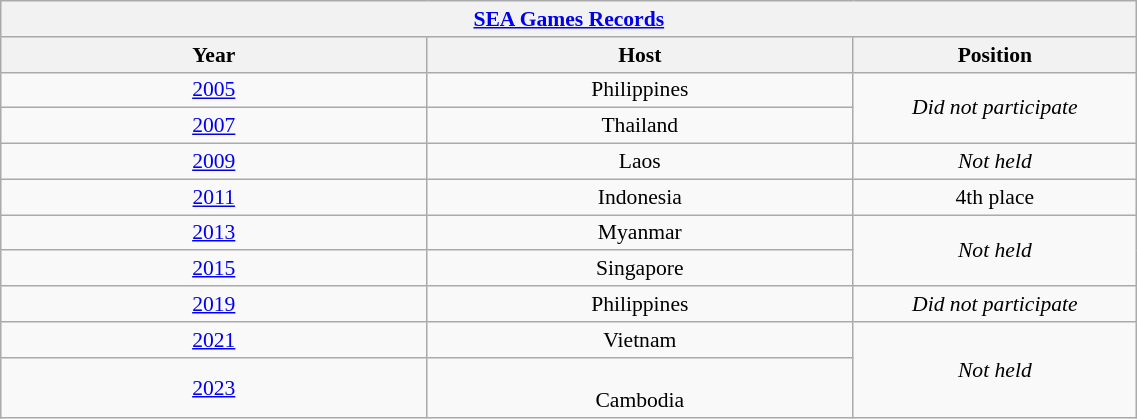<table class="wikitable" width=60% style="text-align: center;font-size:90%;">
<tr>
<th colspan=3><a href='#'>SEA Games Records</a></th>
</tr>
<tr>
<th width=15%>Year</th>
<th width=15%>Host</th>
<th width=10%>Position</th>
</tr>
<tr>
<td><a href='#'>2005</a></td>
<td>Philippines</td>
<td rowspan=2><em>Did not participate</em></td>
</tr>
<tr>
<td><a href='#'>2007</a></td>
<td>Thailand</td>
</tr>
<tr>
<td><a href='#'>2009</a></td>
<td>Laos</td>
<td><em>Not held</em></td>
</tr>
<tr>
<td><a href='#'>2011</a></td>
<td>Indonesia</td>
<td>4th place</td>
</tr>
<tr>
<td><a href='#'>2013</a></td>
<td>Myanmar</td>
<td rowspan=2><em>Not held</em></td>
</tr>
<tr>
<td><a href='#'>2015</a></td>
<td>Singapore</td>
</tr>
<tr>
<td><a href='#'>2019</a></td>
<td>Philippines</td>
<td><em>Did not participate</em></td>
</tr>
<tr>
<td><a href='#'>2021</a></td>
<td>Vietnam</td>
<td rowspan=2><em>Not held</em></td>
</tr>
<tr>
<td><a href='#'>2023</a></td>
<td><br>Cambodia</td>
</tr>
</table>
